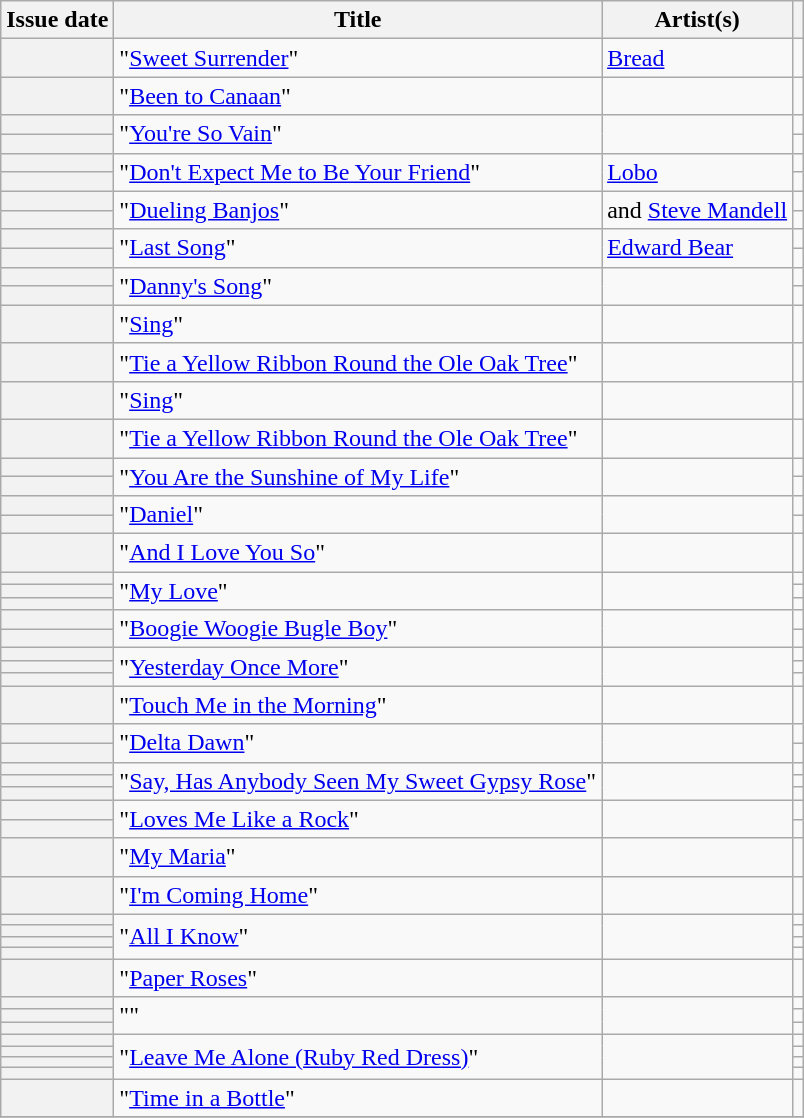<table class="wikitable sortable plainrowheaders">
<tr>
<th scope=col>Issue date</th>
<th scope=col>Title</th>
<th scope=col>Artist(s)</th>
<th scope=col class=unsortable></th>
</tr>
<tr>
<th scope=row></th>
<td>"<a href='#'>Sweet Surrender</a>"</td>
<td><a href='#'>Bread</a></td>
<td align=center></td>
</tr>
<tr>
<th scope=row></th>
<td>"<a href='#'>Been to Canaan</a>"</td>
<td></td>
<td align=center></td>
</tr>
<tr>
<th scope=row></th>
<td rowspan="2">"<a href='#'>You're So Vain</a>"</td>
<td rowspan="2"></td>
<td align=center></td>
</tr>
<tr>
<th scope=row></th>
<td align=center></td>
</tr>
<tr>
<th scope=row></th>
<td rowspan="2">"<a href='#'>Don't Expect Me to Be Your Friend</a>"</td>
<td rowspan="2"><a href='#'>Lobo</a></td>
<td align=center></td>
</tr>
<tr>
<th scope=row></th>
<td align=center></td>
</tr>
<tr>
<th scope=row></th>
<td rowspan="2">"<a href='#'>Dueling Banjos</a>"</td>
<td rowspan="2"> and <a href='#'>Steve Mandell</a></td>
<td align=center></td>
</tr>
<tr>
<th scope=row></th>
<td align=center></td>
</tr>
<tr>
<th scope=row></th>
<td rowspan="2">"<a href='#'>Last Song</a>"</td>
<td rowspan="2"><a href='#'>Edward Bear</a></td>
<td align=center></td>
</tr>
<tr>
<th scope=row></th>
<td align=center></td>
</tr>
<tr>
<th scope=row></th>
<td rowspan="2">"<a href='#'>Danny's Song</a>"</td>
<td rowspan="2"></td>
<td align=center></td>
</tr>
<tr>
<th scope=row></th>
<td align=center></td>
</tr>
<tr>
<th scope=row></th>
<td>"<a href='#'>Sing</a>"</td>
<td></td>
<td align=center></td>
</tr>
<tr>
<th scope=row></th>
<td>"<a href='#'>Tie a Yellow Ribbon Round the Ole Oak Tree</a>"</td>
<td></td>
<td align=center></td>
</tr>
<tr>
<th scope=row></th>
<td>"<a href='#'>Sing</a>"</td>
<td></td>
<td align=center></td>
</tr>
<tr>
<th scope=row></th>
<td>"<a href='#'>Tie a Yellow Ribbon Round the Ole Oak Tree</a>"</td>
<td></td>
<td align=center></td>
</tr>
<tr>
<th scope=row></th>
<td rowspan="2">"<a href='#'>You Are the Sunshine of My Life</a>"</td>
<td rowspan="2"></td>
<td align=center></td>
</tr>
<tr>
<th scope=row></th>
<td align=center></td>
</tr>
<tr>
<th scope=row></th>
<td rowspan="2">"<a href='#'>Daniel</a>"</td>
<td rowspan="2"></td>
<td align=center></td>
</tr>
<tr>
<th scope=row></th>
<td align=center></td>
</tr>
<tr>
<th scope=row></th>
<td>"<a href='#'>And I Love You So</a>"</td>
<td></td>
<td align=center></td>
</tr>
<tr>
<th scope=row></th>
<td rowspan="3">"<a href='#'>My Love</a>"</td>
<td rowspan="3"></td>
<td align=center></td>
</tr>
<tr>
<th scope=row></th>
<td align=center></td>
</tr>
<tr>
<th scope=row></th>
<td align=center></td>
</tr>
<tr>
<th scope=row></th>
<td rowspan="2">"<a href='#'>Boogie Woogie Bugle Boy</a>"</td>
<td rowspan="2"></td>
<td align=center></td>
</tr>
<tr>
<th scope=row></th>
<td align=center></td>
</tr>
<tr>
<th scope=row></th>
<td rowspan="3">"<a href='#'>Yesterday Once More</a>"</td>
<td rowspan="3"></td>
<td align=center></td>
</tr>
<tr>
<th scope=row></th>
<td align=center></td>
</tr>
<tr>
<th scope=row></th>
<td align=center></td>
</tr>
<tr>
<th scope=row></th>
<td>"<a href='#'>Touch Me in the Morning</a>"</td>
<td></td>
<td align=center></td>
</tr>
<tr>
<th scope=row></th>
<td rowspan="2">"<a href='#'>Delta Dawn</a>"</td>
<td rowspan="2"></td>
<td align=center></td>
</tr>
<tr>
<th scope=row></th>
<td align=center></td>
</tr>
<tr>
<th scope=row></th>
<td rowspan="3">"<a href='#'>Say, Has Anybody Seen My Sweet Gypsy Rose</a>"</td>
<td rowspan="3"></td>
<td align=center></td>
</tr>
<tr>
<th scope=row></th>
<td align=center></td>
</tr>
<tr>
<th scope=row></th>
<td align=center></td>
</tr>
<tr>
<th scope=row></th>
<td rowspan="2">"<a href='#'>Loves Me Like a Rock</a>"</td>
<td rowspan="2"></td>
<td align=center></td>
</tr>
<tr>
<th scope=row></th>
<td align=center></td>
</tr>
<tr>
<th scope=row></th>
<td>"<a href='#'>My Maria</a>"</td>
<td></td>
<td align=center></td>
</tr>
<tr>
<th scope=row></th>
<td>"<a href='#'>I'm Coming Home</a>"</td>
<td></td>
<td align=center></td>
</tr>
<tr>
<th scope=row></th>
<td rowspan="4">"<a href='#'>All I Know</a>"</td>
<td rowspan="4"></td>
<td align=center></td>
</tr>
<tr>
<th scope=row></th>
<td align=center></td>
</tr>
<tr>
<th scope=row></th>
<td align=center></td>
</tr>
<tr>
<th scope=row></th>
<td align=center></td>
</tr>
<tr>
<th scope=row></th>
<td>"<a href='#'>Paper Roses</a>"</td>
<td></td>
<td align=center></td>
</tr>
<tr>
<th scope=row></th>
<td rowspan="3">""</td>
<td rowspan="3"></td>
<td align=center></td>
</tr>
<tr>
<th scope=row></th>
<td align=center></td>
</tr>
<tr>
<th scope=row></th>
<td align=center></td>
</tr>
<tr>
<th scope=row></th>
<td rowspan="4">"<a href='#'>Leave Me Alone (Ruby Red Dress)</a>"</td>
<td rowspan="4"></td>
<td align=center></td>
</tr>
<tr>
<th scope=row></th>
<td align=center></td>
</tr>
<tr>
<th scope=row></th>
<td align=center></td>
</tr>
<tr>
<th scope=row></th>
<td align=center></td>
</tr>
<tr>
<th scope=row></th>
<td>"<a href='#'>Time in a Bottle</a>"</td>
<td></td>
<td align=center></td>
</tr>
<tr>
</tr>
</table>
